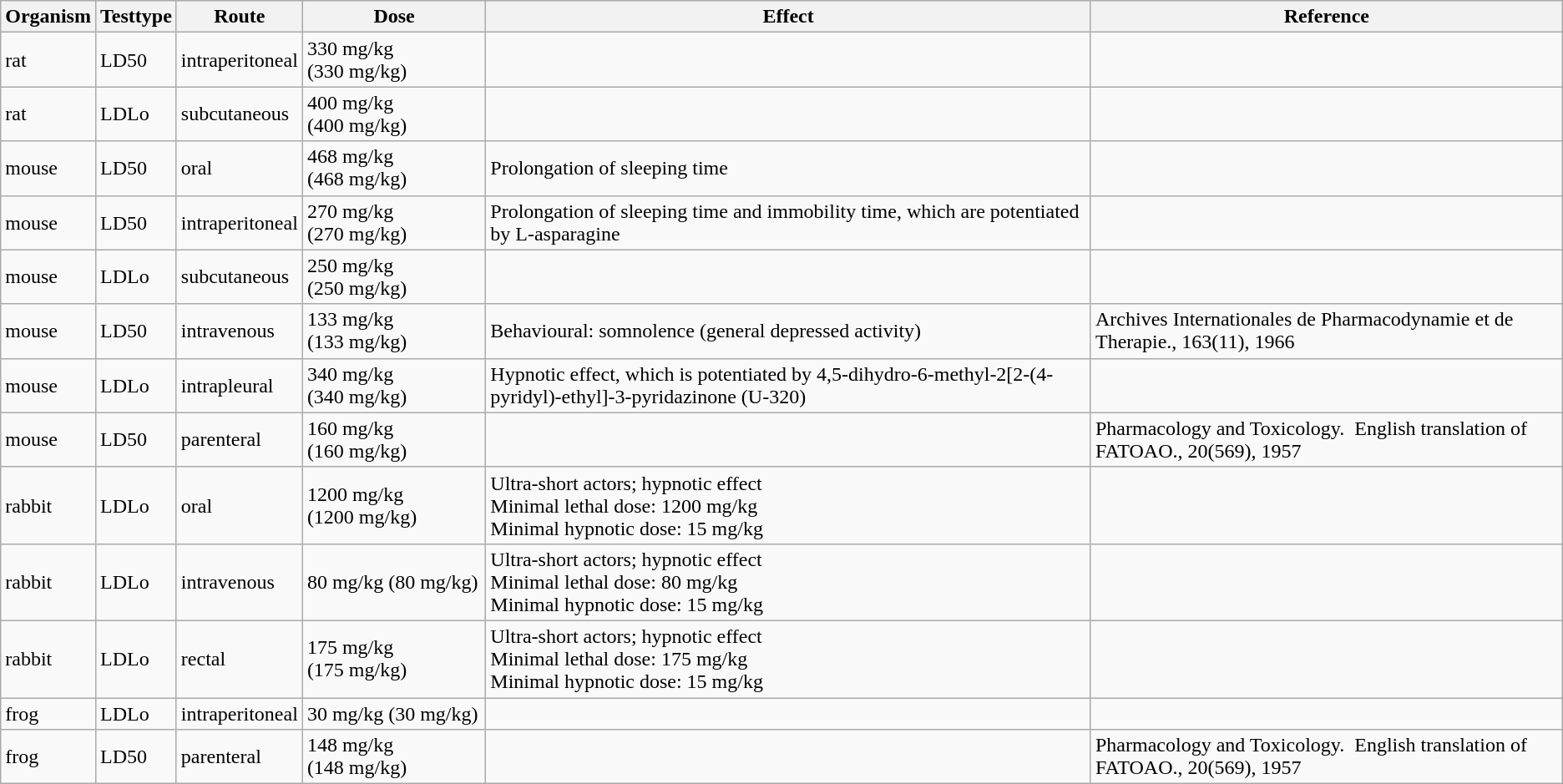<table class="wikitable">
<tr>
<th>Organism</th>
<th>Testtype</th>
<th>Route</th>
<th>Dose</th>
<th>Effect</th>
<th>Reference</th>
</tr>
<tr>
<td>rat</td>
<td>LD50</td>
<td>intraperitoneal</td>
<td>330 mg/kg (330 mg/kg)</td>
<td></td>
<td></td>
</tr>
<tr>
<td>rat</td>
<td>LDLo</td>
<td>subcutaneous</td>
<td>400 mg/kg (400 mg/kg)</td>
<td></td>
<td></td>
</tr>
<tr>
<td>mouse</td>
<td>LD50</td>
<td>oral</td>
<td>468 mg/kg (468 mg/kg)</td>
<td>Prolongation of sleeping time</td>
<td></td>
</tr>
<tr>
<td>mouse</td>
<td>LD50</td>
<td>intraperitoneal</td>
<td>270 mg/kg (270 mg/kg)</td>
<td>Prolongation of sleeping time and immobility time, which are potentiated by L-asparagine</td>
<td></td>
</tr>
<tr>
<td>mouse</td>
<td>LDLo</td>
<td>subcutaneous</td>
<td>250 mg/kg (250 mg/kg)</td>
<td></td>
<td></td>
</tr>
<tr>
<td>mouse</td>
<td>LD50</td>
<td>intravenous</td>
<td>133 mg/kg (133 mg/kg)</td>
<td>Behavioural: somnolence (general depressed activity)</td>
<td>Archives Internationales de Pharmacodynamie et de Therapie., 163(11), 1966</td>
</tr>
<tr>
<td>mouse</td>
<td>LDLo</td>
<td>intrapleural</td>
<td>340 mg/kg (340 mg/kg)</td>
<td>Hypnotic effect, which is potentiated by 4,5-dihydro-6-methyl-2[2-(4-pyridyl)-ethyl]-3-pyridazinone (U-320)</td>
<td></td>
</tr>
<tr>
<td>mouse</td>
<td>LD50</td>
<td>parenteral</td>
<td>160 mg/kg (160 mg/kg)</td>
<td></td>
<td>Pharmacology and Toxicology.  English translation of FATOAO., 20(569), 1957</td>
</tr>
<tr>
<td>rabbit</td>
<td>LDLo</td>
<td>oral</td>
<td>1200 mg/kg (1200 mg/kg)</td>
<td>Ultra-short actors; hypnotic effect<br>Minimal lethal dose: 1200 mg/kg<br>Minimal hypnotic dose: 15 mg/kg</td>
<td></td>
</tr>
<tr>
<td>rabbit</td>
<td>LDLo</td>
<td>intravenous</td>
<td>80 mg/kg (80 mg/kg)</td>
<td>Ultra-short actors; hypnotic effect<br>Minimal lethal dose: 80 mg/kg<br>Minimal hypnotic dose: 15 mg/kg</td>
<td></td>
</tr>
<tr>
<td>rabbit</td>
<td>LDLo</td>
<td>rectal</td>
<td>175 mg/kg (175 mg/kg)</td>
<td>Ultra-short actors; hypnotic effect<br>Minimal lethal dose: 175 mg/kg<br>Minimal hypnotic dose: 15 mg/kg</td>
<td></td>
</tr>
<tr>
<td>frog</td>
<td>LDLo</td>
<td>intraperitoneal</td>
<td>30 mg/kg (30 mg/kg)</td>
<td></td>
<td></td>
</tr>
<tr>
<td>frog</td>
<td>LD50</td>
<td>parenteral</td>
<td>148 mg/kg (148 mg/kg)</td>
<td></td>
<td>Pharmacology and Toxicology.  English translation of FATOAO., 20(569), 1957</td>
</tr>
</table>
